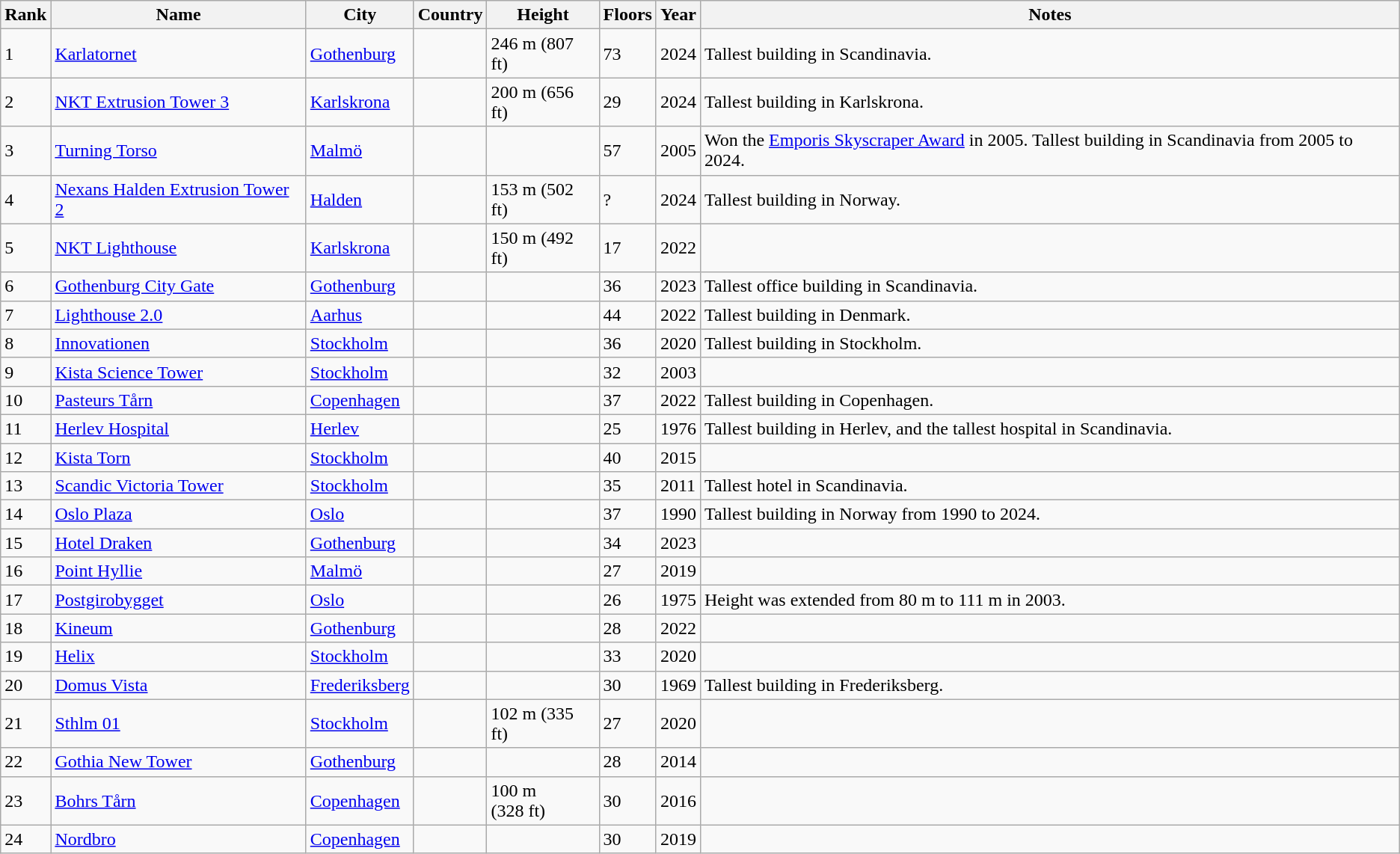<table class="wikitable sortable">
<tr>
<th>Rank</th>
<th>Name</th>
<th>City</th>
<th>Country</th>
<th>Height</th>
<th>Floors</th>
<th>Year</th>
<th class="unsortable">Notes</th>
</tr>
<tr>
<td>1</td>
<td><a href='#'>Karlatornet</a></td>
<td><a href='#'>Gothenburg</a></td>
<td></td>
<td>246 m (807 ft)</td>
<td>73</td>
<td>2024</td>
<td>Tallest building in Scandinavia.</td>
</tr>
<tr>
<td>2</td>
<td><a href='#'>NKT Extrusion Tower 3</a></td>
<td><a href='#'>Karlskrona</a></td>
<td></td>
<td>200 m (656 ft)</td>
<td>29</td>
<td>2024</td>
<td>Tallest building in Karlskrona.</td>
</tr>
<tr>
<td>3</td>
<td><a href='#'>Turning Torso</a></td>
<td><a href='#'>Malmö</a></td>
<td></td>
<td></td>
<td>57</td>
<td>2005</td>
<td>Won the <a href='#'>Emporis Skyscraper Award</a> in 2005. Tallest building in Scandinavia from 2005 to 2024.</td>
</tr>
<tr>
<td>4</td>
<td><a href='#'>Nexans Halden Extrusion Tower 2</a></td>
<td><a href='#'>Halden</a></td>
<td></td>
<td>153 m (502 ft)</td>
<td>?</td>
<td>2024</td>
<td>Tallest building in Norway.</td>
</tr>
<tr>
<td>5</td>
<td><a href='#'>NKT Lighthouse</a></td>
<td><a href='#'>Karlskrona</a></td>
<td></td>
<td>150 m (492 ft)</td>
<td>17</td>
<td>2022</td>
<td></td>
</tr>
<tr>
<td>6</td>
<td><a href='#'>Gothenburg City Gate</a></td>
<td><a href='#'>Gothenburg</a></td>
<td></td>
<td></td>
<td>36</td>
<td>2023</td>
<td>Tallest office building in Scandinavia.</td>
</tr>
<tr>
<td>7</td>
<td><a href='#'>Lighthouse 2.0</a></td>
<td><a href='#'>Aarhus</a></td>
<td></td>
<td></td>
<td>44</td>
<td>2022</td>
<td>Tallest building in Denmark.</td>
</tr>
<tr>
<td>8</td>
<td><a href='#'>Innovationen</a></td>
<td><a href='#'>Stockholm</a></td>
<td></td>
<td></td>
<td>36</td>
<td>2020</td>
<td>Tallest building in Stockholm.</td>
</tr>
<tr>
<td>9</td>
<td><a href='#'>Kista Science Tower</a></td>
<td><a href='#'>Stockholm</a></td>
<td></td>
<td></td>
<td>32</td>
<td>2003</td>
<td></td>
</tr>
<tr>
<td>10</td>
<td><a href='#'>Pasteurs Tårn</a></td>
<td><a href='#'>Copenhagen</a></td>
<td></td>
<td></td>
<td>37</td>
<td>2022</td>
<td>Tallest building in Copenhagen.</td>
</tr>
<tr>
<td>11</td>
<td><a href='#'>Herlev Hospital</a></td>
<td><a href='#'>Herlev</a></td>
<td></td>
<td></td>
<td>25</td>
<td>1976</td>
<td>Tallest building in Herlev, and the tallest hospital in Scandinavia.</td>
</tr>
<tr>
<td>12</td>
<td><a href='#'>Kista Torn</a></td>
<td><a href='#'>Stockholm</a></td>
<td></td>
<td></td>
<td>40</td>
<td>2015</td>
<td></td>
</tr>
<tr>
<td>13</td>
<td><a href='#'>Scandic Victoria Tower</a></td>
<td><a href='#'>Stockholm</a></td>
<td></td>
<td></td>
<td>35</td>
<td>2011</td>
<td>Tallest hotel in Scandinavia.</td>
</tr>
<tr>
<td>14</td>
<td><a href='#'>Oslo Plaza</a></td>
<td><a href='#'>Oslo</a></td>
<td></td>
<td></td>
<td>37</td>
<td>1990</td>
<td>Tallest building in Norway from 1990 to 2024.</td>
</tr>
<tr>
<td>15</td>
<td><a href='#'>Hotel Draken</a></td>
<td><a href='#'>Gothenburg</a></td>
<td></td>
<td></td>
<td>34</td>
<td>2023</td>
<td></td>
</tr>
<tr>
<td>16</td>
<td><a href='#'>Point Hyllie</a></td>
<td><a href='#'>Malmö</a></td>
<td></td>
<td></td>
<td>27</td>
<td>2019</td>
<td></td>
</tr>
<tr>
<td>17</td>
<td><a href='#'>Postgirobygget</a></td>
<td><a href='#'>Oslo</a></td>
<td></td>
<td></td>
<td>26</td>
<td>1975</td>
<td>Height was extended from 80 m to 111 m in 2003.</td>
</tr>
<tr>
<td>18</td>
<td><a href='#'>Kineum</a></td>
<td><a href='#'>Gothenburg</a></td>
<td></td>
<td></td>
<td>28</td>
<td>2022</td>
<td></td>
</tr>
<tr>
<td>19</td>
<td><a href='#'>Helix</a></td>
<td><a href='#'>Stockholm</a></td>
<td></td>
<td></td>
<td>33</td>
<td>2020</td>
<td></td>
</tr>
<tr>
<td>20</td>
<td><a href='#'>Domus Vista</a></td>
<td><a href='#'>Frederiksberg</a></td>
<td></td>
<td></td>
<td>30</td>
<td>1969</td>
<td>Tallest building in Frederiksberg.</td>
</tr>
<tr>
<td>21</td>
<td><a href='#'>Sthlm 01</a></td>
<td><a href='#'>Stockholm</a></td>
<td></td>
<td>102 m (335 ft)</td>
<td>27</td>
<td>2020</td>
<td></td>
</tr>
<tr>
<td>22</td>
<td><a href='#'>Gothia New Tower</a></td>
<td><a href='#'>Gothenburg</a></td>
<td></td>
<td></td>
<td>28</td>
<td>2014</td>
<td></td>
</tr>
<tr>
<td>23</td>
<td><a href='#'>Bohrs Tårn</a></td>
<td><a href='#'>Copenhagen</a></td>
<td></td>
<td>100 m (328 ft)</td>
<td>30</td>
<td>2016</td>
<td></td>
</tr>
<tr>
<td>24</td>
<td><a href='#'>Nordbro</a></td>
<td><a href='#'>Copenhagen</a></td>
<td></td>
<td></td>
<td>30</td>
<td>2019</td>
<td></td>
</tr>
</table>
